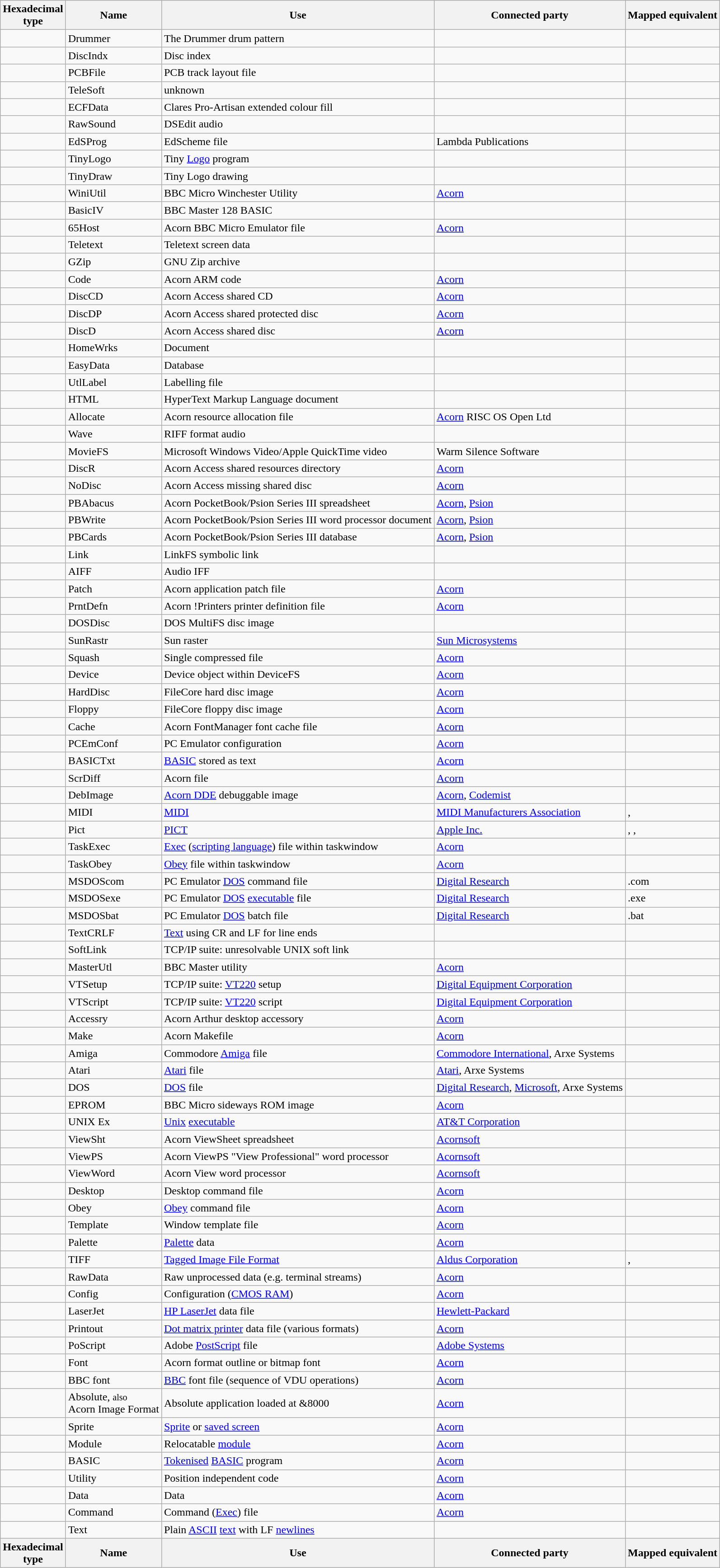<table class="wikitable sortable" style="width: auto;">
<tr>
<th>Hexadecimal<br>type</th>
<th>Name</th>
<th>Use</th>
<th>Connected party</th>
<th>Mapped equivalent</th>
</tr>
<tr>
<td></td>
<td>Drummer</td>
<td>The Drummer drum pattern</td>
<td></td>
<td></td>
</tr>
<tr>
<td></td>
<td>DiscIndx</td>
<td>Disc index</td>
<td></td>
<td></td>
</tr>
<tr>
<td></td>
<td>PCBFile</td>
<td>PCB track layout file</td>
<td></td>
<td></td>
</tr>
<tr>
<td></td>
<td>TeleSoft</td>
<td>unknown</td>
<td></td>
<td></td>
</tr>
<tr>
<td></td>
<td>ECFData</td>
<td>Clares Pro-Artisan extended colour fill</td>
<td></td>
<td></td>
</tr>
<tr>
<td></td>
<td>RawSound</td>
<td>DSEdit audio</td>
<td></td>
<td></td>
</tr>
<tr>
<td></td>
<td>EdSProg</td>
<td>EdScheme file</td>
<td>Lambda Publications</td>
<td></td>
</tr>
<tr>
<td></td>
<td>TinyLogo</td>
<td>Tiny <a href='#'>Logo</a> program</td>
<td></td>
<td></td>
</tr>
<tr>
<td></td>
<td>TinyDraw</td>
<td>Tiny Logo drawing</td>
<td></td>
<td></td>
</tr>
<tr>
<td></td>
<td>WiniUtil</td>
<td>BBC Micro Winchester Utility</td>
<td><a href='#'>Acorn</a></td>
<td></td>
</tr>
<tr>
<td></td>
<td>BasicIV</td>
<td>BBC Master 128 BASIC</td>
<td></td>
<td></td>
</tr>
<tr>
<td></td>
<td>65Host</td>
<td>Acorn BBC Micro Emulator file</td>
<td><a href='#'>Acorn</a></td>
<td></td>
</tr>
<tr>
<td></td>
<td>Teletext</td>
<td>Teletext screen data</td>
<td></td>
<td></td>
</tr>
<tr>
<td></td>
<td>GZip</td>
<td>GNU Zip archive</td>
<td></td>
<td></td>
</tr>
<tr>
<td></td>
<td>Code</td>
<td>Acorn ARM code</td>
<td><a href='#'>Acorn</a></td>
<td></td>
</tr>
<tr>
<td></td>
<td>DiscCD</td>
<td>Acorn Access shared CD</td>
<td><a href='#'>Acorn</a></td>
<td></td>
</tr>
<tr>
<td></td>
<td>DiscDP</td>
<td>Acorn Access shared protected disc</td>
<td><a href='#'>Acorn</a></td>
<td></td>
</tr>
<tr>
<td></td>
<td>DiscD</td>
<td>Acorn Access shared disc</td>
<td><a href='#'>Acorn</a></td>
<td></td>
</tr>
<tr>
<td></td>
<td>HomeWrks</td>
<td>Document</td>
<td></td>
<td></td>
</tr>
<tr>
<td></td>
<td>EasyData</td>
<td>Database</td>
<td></td>
<td></td>
</tr>
<tr>
<td></td>
<td>UtlLabel</td>
<td>Labelling file</td>
<td></td>
<td></td>
</tr>
<tr>
<td></td>
<td>HTML</td>
<td>HyperText Markup Language document</td>
<td></td>
<td></td>
</tr>
<tr>
<td></td>
<td>Allocate</td>
<td>Acorn resource allocation file</td>
<td><a href='#'>Acorn</a> RISC OS Open Ltd</td>
<td></td>
</tr>
<tr>
<td></td>
<td>Wave</td>
<td>RIFF format audio</td>
<td></td>
<td></td>
</tr>
<tr>
<td></td>
<td>MovieFS</td>
<td>Microsoft Windows Video/Apple QuickTime video</td>
<td>Warm Silence Software</td>
<td>  </td>
</tr>
<tr>
<td></td>
<td>DiscR</td>
<td>Acorn Access shared resources directory</td>
<td><a href='#'>Acorn</a></td>
<td></td>
</tr>
<tr>
<td></td>
<td>NoDisc</td>
<td>Acorn Access missing shared disc</td>
<td><a href='#'>Acorn</a></td>
<td></td>
</tr>
<tr>
<td></td>
<td>PBAbacus</td>
<td>Acorn PocketBook/Psion Series III spreadsheet</td>
<td><a href='#'>Acorn</a>, <a href='#'>Psion</a></td>
<td></td>
</tr>
<tr>
<td></td>
<td>PBWrite</td>
<td>Acorn PocketBook/Psion Series III word processor document</td>
<td><a href='#'>Acorn</a>, <a href='#'>Psion</a></td>
<td></td>
</tr>
<tr>
<td></td>
<td>PBCards</td>
<td>Acorn PocketBook/Psion Series III database</td>
<td><a href='#'>Acorn</a>, <a href='#'>Psion</a></td>
<td></td>
</tr>
<tr>
<td></td>
<td>Link</td>
<td>LinkFS symbolic link</td>
<td></td>
<td></td>
</tr>
<tr>
<td></td>
<td>AIFF</td>
<td>Audio IFF</td>
<td></td>
<td></td>
</tr>
<tr>
<td></td>
<td>Patch</td>
<td>Acorn application patch file</td>
<td><a href='#'>Acorn</a></td>
<td></td>
</tr>
<tr>
<td></td>
<td>PrntDefn</td>
<td>Acorn !Printers printer definition file</td>
<td><a href='#'>Acorn</a></td>
<td></td>
</tr>
<tr>
<td></td>
<td>DOSDisc</td>
<td>DOS MultiFS disc image</td>
<td></td>
<td></td>
</tr>
<tr>
<td></td>
<td>SunRastr</td>
<td>Sun raster</td>
<td><a href='#'>Sun Microsystems</a></td>
<td></td>
</tr>
<tr>
<td></td>
<td>Squash</td>
<td>Single compressed file</td>
<td><a href='#'>Acorn</a></td>
<td></td>
</tr>
<tr>
<td></td>
<td>Device</td>
<td>Device object within DeviceFS</td>
<td><a href='#'>Acorn</a></td>
<td></td>
</tr>
<tr>
<td></td>
<td>HardDisc</td>
<td>FileCore hard disc image</td>
<td><a href='#'>Acorn</a></td>
<td></td>
</tr>
<tr>
<td></td>
<td>Floppy</td>
<td>FileCore floppy disc image</td>
<td><a href='#'>Acorn</a></td>
<td></td>
</tr>
<tr>
<td></td>
<td>Cache</td>
<td>Acorn FontManager font cache file</td>
<td><a href='#'>Acorn</a></td>
<td></td>
</tr>
<tr>
<td></td>
<td>PCEmConf</td>
<td>PC Emulator configuration</td>
<td><a href='#'>Acorn</a></td>
<td></td>
</tr>
<tr>
<td></td>
<td>BASICTxt</td>
<td><a href='#'>BASIC</a> stored as text</td>
<td><a href='#'>Acorn</a></td>
<td></td>
</tr>
<tr>
<td></td>
<td>ScrDiff</td>
<td>Acorn file</td>
<td><a href='#'>Acorn</a></td>
<td></td>
</tr>
<tr>
<td></td>
<td>DebImage</td>
<td><a href='#'>Acorn DDE</a> debuggable image</td>
<td><a href='#'>Acorn</a>, <a href='#'>Codemist</a></td>
<td></td>
</tr>
<tr>
<td></td>
<td>MIDI</td>
<td><a href='#'>MIDI</a></td>
<td><a href='#'>MIDI Manufacturers Association</a></td>
<td>, </td>
</tr>
<tr>
<td></td>
<td>Pict</td>
<td><a href='#'>PICT</a></td>
<td><a href='#'>Apple Inc.</a></td>
<td>, , </td>
</tr>
<tr>
<td></td>
<td>TaskExec</td>
<td><a href='#'>Exec</a> (<a href='#'>scripting language</a>) file within taskwindow</td>
<td><a href='#'>Acorn</a></td>
<td></td>
</tr>
<tr>
<td></td>
<td>TaskObey</td>
<td><a href='#'>Obey</a> file within taskwindow</td>
<td><a href='#'>Acorn</a></td>
<td></td>
</tr>
<tr>
<td></td>
<td>MSDOScom</td>
<td>PC Emulator <a href='#'>DOS</a> command file</td>
<td><a href='#'>Digital Research</a></td>
<td>.com</td>
</tr>
<tr>
<td></td>
<td>MSDOSexe</td>
<td>PC Emulator <a href='#'>DOS</a> <a href='#'>executable</a> file</td>
<td><a href='#'>Digital Research</a></td>
<td>.exe</td>
</tr>
<tr>
<td></td>
<td>MSDOSbat</td>
<td>PC Emulator <a href='#'>DOS</a> batch file</td>
<td><a href='#'>Digital Research</a></td>
<td>.bat</td>
</tr>
<tr>
<td></td>
<td>TextCRLF</td>
<td><a href='#'>Text</a> using CR and LF for line ends</td>
<td></td>
<td></td>
</tr>
<tr>
<td></td>
<td>SoftLink</td>
<td>TCP/IP suite: unresolvable UNIX soft link</td>
<td></td>
<td></td>
</tr>
<tr>
<td></td>
<td>MasterUtl</td>
<td>BBC Master utility</td>
<td><a href='#'>Acorn</a></td>
<td></td>
</tr>
<tr>
<td></td>
<td>VTSetup</td>
<td>TCP/IP suite: <a href='#'>VT220</a> setup</td>
<td><a href='#'>Digital Equipment Corporation</a></td>
<td></td>
</tr>
<tr>
<td></td>
<td>VTScript</td>
<td>TCP/IP suite: <a href='#'>VT220</a> script</td>
<td><a href='#'>Digital Equipment Corporation</a></td>
<td></td>
</tr>
<tr>
<td></td>
<td>Accessry</td>
<td>Acorn Arthur desktop accessory</td>
<td><a href='#'>Acorn</a></td>
<td></td>
</tr>
<tr>
<td></td>
<td>Make</td>
<td>Acorn Makefile</td>
<td><a href='#'>Acorn</a></td>
<td></td>
</tr>
<tr>
<td></td>
<td>Amiga</td>
<td>Commodore <a href='#'>Amiga</a> file</td>
<td><a href='#'>Commodore International</a>, Arxe Systems</td>
<td></td>
</tr>
<tr>
<td></td>
<td>Atari</td>
<td><a href='#'>Atari</a> file</td>
<td><a href='#'>Atari</a>, Arxe Systems</td>
<td></td>
</tr>
<tr>
<td></td>
<td>DOS</td>
<td><a href='#'>DOS</a> file</td>
<td><a href='#'>Digital Research</a>, <a href='#'>Microsoft</a>, Arxe Systems</td>
<td></td>
</tr>
<tr>
<td></td>
<td>EPROM</td>
<td>BBC Micro sideways ROM image</td>
<td><a href='#'>Acorn</a></td>
<td></td>
</tr>
<tr>
<td></td>
<td>UNIX Ex</td>
<td><a href='#'>Unix</a> <a href='#'>executable</a></td>
<td><a href='#'>AT&T Corporation</a></td>
<td></td>
</tr>
<tr>
<td></td>
<td>ViewSht</td>
<td>Acorn ViewSheet spreadsheet</td>
<td><a href='#'>Acornsoft</a></td>
<td></td>
</tr>
<tr>
<td></td>
<td>ViewPS</td>
<td>Acorn ViewPS "View Professional" word processor</td>
<td><a href='#'>Acornsoft</a></td>
<td></td>
</tr>
<tr>
<td></td>
<td>ViewWord</td>
<td>Acorn View word processor</td>
<td><a href='#'>Acornsoft</a></td>
<td></td>
</tr>
<tr>
<td></td>
<td>Desktop</td>
<td>Desktop command file</td>
<td><a href='#'>Acorn</a></td>
<td></td>
</tr>
<tr>
<td></td>
<td>Obey</td>
<td><a href='#'>Obey</a> command file</td>
<td><a href='#'>Acorn</a></td>
<td></td>
</tr>
<tr>
<td></td>
<td>Template</td>
<td>Window template file</td>
<td><a href='#'>Acorn</a></td>
<td></td>
</tr>
<tr>
<td></td>
<td>Palette</td>
<td><a href='#'>Palette</a> data</td>
<td><a href='#'>Acorn</a></td>
<td></td>
</tr>
<tr>
<td></td>
<td>TIFF</td>
<td><a href='#'>Tagged Image File Format</a></td>
<td><a href='#'>Aldus Corporation</a></td>
<td>, </td>
</tr>
<tr>
<td></td>
<td>RawData</td>
<td>Raw unprocessed data (e.g. terminal streams)</td>
<td><a href='#'>Acorn</a></td>
<td></td>
</tr>
<tr>
<td></td>
<td>Config</td>
<td>Configuration (<a href='#'>CMOS RAM</a>)</td>
<td><a href='#'>Acorn</a></td>
<td></td>
</tr>
<tr>
<td></td>
<td>LaserJet</td>
<td><a href='#'>HP LaserJet</a> data file</td>
<td><a href='#'>Hewlett-Packard</a></td>
<td></td>
</tr>
<tr>
<td></td>
<td>Printout</td>
<td><a href='#'>Dot matrix printer</a> data file (various formats)</td>
<td><a href='#'>Acorn</a></td>
<td></td>
</tr>
<tr>
<td></td>
<td>PoScript</td>
<td>Adobe <a href='#'>PostScript</a> file</td>
<td><a href='#'>Adobe Systems</a></td>
<td></td>
</tr>
<tr>
<td></td>
<td>Font</td>
<td>Acorn format outline or bitmap font</td>
<td><a href='#'>Acorn</a></td>
<td></td>
</tr>
<tr>
<td></td>
<td>BBC font</td>
<td><a href='#'>BBC</a> font file (sequence of VDU operations)</td>
<td><a href='#'>Acorn</a></td>
<td></td>
</tr>
<tr>
<td></td>
<td>Absolute, <small>also</small><br>Acorn Image Format</td>
<td>Absolute application loaded at &8000</td>
<td><a href='#'>Acorn</a></td>
<td></td>
</tr>
<tr>
<td></td>
<td>Sprite</td>
<td><a href='#'>Sprite</a> or <a href='#'>saved screen</a></td>
<td><a href='#'>Acorn</a></td>
<td></td>
</tr>
<tr>
<td></td>
<td>Module</td>
<td>Relocatable <a href='#'>module</a></td>
<td><a href='#'>Acorn</a></td>
<td></td>
</tr>
<tr>
<td></td>
<td>BASIC</td>
<td><a href='#'>Tokenised</a> <a href='#'>BASIC</a> program</td>
<td><a href='#'>Acorn</a></td>
<td></td>
</tr>
<tr>
<td></td>
<td>Utility</td>
<td>Position independent code</td>
<td><a href='#'>Acorn</a></td>
<td></td>
</tr>
<tr>
<td></td>
<td>Data</td>
<td>Data</td>
<td><a href='#'>Acorn</a></td>
<td></td>
</tr>
<tr>
<td></td>
<td>Command</td>
<td>Command (<a href='#'>Exec</a>) file</td>
<td><a href='#'>Acorn</a></td>
<td></td>
</tr>
<tr>
<td></td>
<td>Text</td>
<td>Plain <a href='#'>ASCII</a> <a href='#'>text</a> with LF <a href='#'>newlines</a></td>
<td></td>
<td></td>
</tr>
<tr>
<th>Hexadecimal<br>type</th>
<th>Name</th>
<th>Use</th>
<th>Connected party</th>
<th>Mapped equivalent</th>
</tr>
</table>
